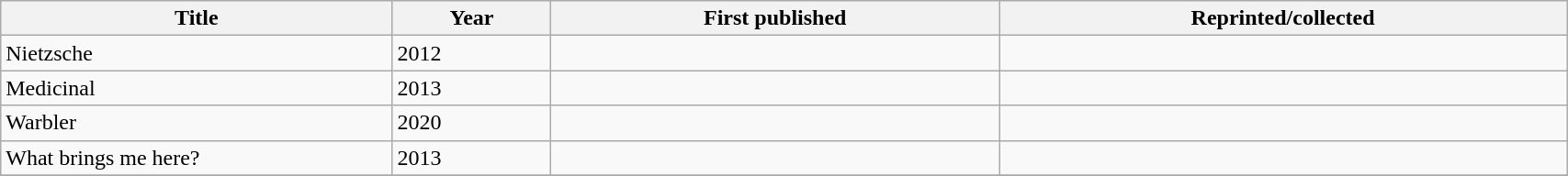<table class='wikitable sortable' width='90%'>
<tr>
<th width=25%>Title</th>
<th>Year</th>
<th>First published</th>
<th>Reprinted/collected</th>
</tr>
<tr>
<td>Nietzsche</td>
<td>2012</td>
<td></td>
<td></td>
</tr>
<tr>
<td>Medicinal</td>
<td>2013</td>
<td></td>
<td></td>
</tr>
<tr>
<td>Warbler</td>
<td>2020</td>
<td></td>
</tr>
<tr>
<td>What brings me here?</td>
<td>2013</td>
<td></td>
<td></td>
</tr>
<tr>
</tr>
</table>
